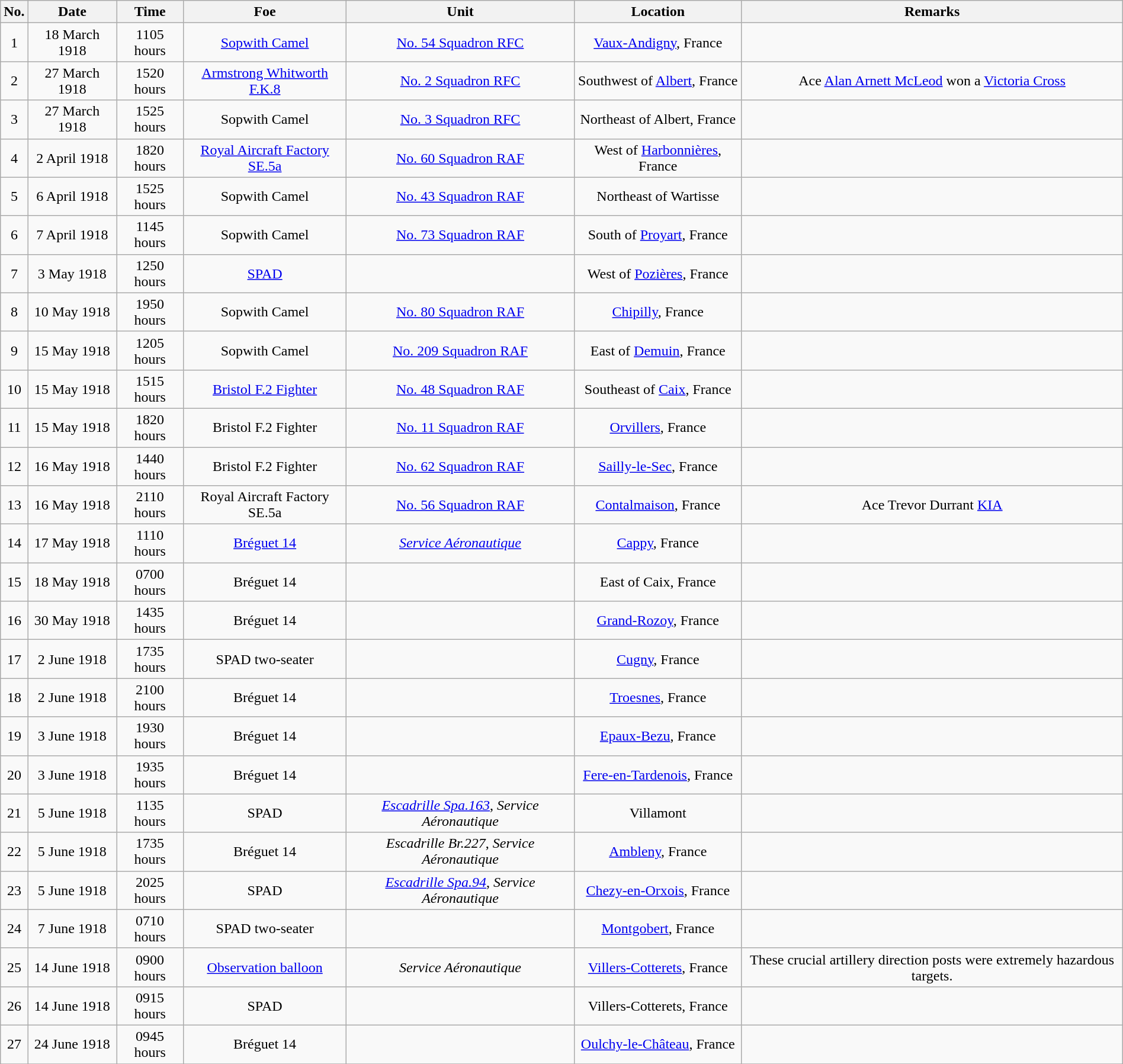<table class="wikitable" border="1" style="margin: 1em auto 1em auto">
<tr>
<th>No.</th>
<th>Date</th>
<th>Time</th>
<th>Foe</th>
<th>Unit</th>
<th>Location</th>
<th>Remarks</th>
</tr>
<tr>
<td align="center">1</td>
<td align="center">18 March 1918</td>
<td align="center">1105 hours</td>
<td align="center"><a href='#'>Sopwith Camel</a></td>
<td align="center"><a href='#'>No. 54 Squadron RFC</a></td>
<td align="center"><a href='#'>Vaux-Andigny</a>, France</td>
<td align="center"></td>
</tr>
<tr>
<td align="center">2</td>
<td align="center">27 March 1918</td>
<td align="center">1520 hours</td>
<td align="center"><a href='#'>Armstrong Whitworth F.K.8</a></td>
<td align="center"><a href='#'>No. 2 Squadron RFC</a></td>
<td align="center">Southwest of <a href='#'>Albert</a>, France</td>
<td align="center">Ace <a href='#'>Alan Arnett McLeod</a> won a <a href='#'>Victoria Cross</a></td>
</tr>
<tr>
<td align="center">3</td>
<td align="center">27 March 1918</td>
<td align="center">1525 hours</td>
<td align="center">Sopwith Camel</td>
<td align="center"><a href='#'>No. 3 Squadron RFC</a></td>
<td align="center">Northeast of Albert, France</td>
<td align="center"></td>
</tr>
<tr>
<td align="center">4</td>
<td align="center">2 April 1918</td>
<td align="center">1820 hours</td>
<td align="center"><a href='#'>Royal Aircraft Factory SE.5a</a></td>
<td align="center"><a href='#'>No. 60 Squadron RAF</a></td>
<td align="center">West of <a href='#'>Harbonnières</a>, France</td>
<td align="center"></td>
</tr>
<tr>
<td align="center">5</td>
<td align="center">6 April 1918</td>
<td align="center">1525 hours</td>
<td align="center">Sopwith Camel</td>
<td align="center"><a href='#'>No. 43 Squadron RAF</a></td>
<td align="center">Northeast of Wartisse</td>
<td align="center"></td>
</tr>
<tr>
<td align="center">6</td>
<td align="center">7 April 1918</td>
<td align="center">1145 hours</td>
<td align="center">Sopwith Camel</td>
<td align="center"><a href='#'>No. 73 Squadron RAF</a></td>
<td align="center">South of <a href='#'>Proyart</a>, France</td>
<td align="center"></td>
</tr>
<tr>
<td align="center">7</td>
<td align="center">3 May 1918</td>
<td align="center">1250 hours</td>
<td align="center"><a href='#'>SPAD</a></td>
<td align="center"></td>
<td align="center">West of <a href='#'>Pozières</a>, France</td>
<td align="center"></td>
</tr>
<tr>
<td align="center">8</td>
<td align="center">10 May 1918</td>
<td align="center">1950 hours</td>
<td align="center">Sopwith Camel</td>
<td align="center"><a href='#'>No. 80 Squadron RAF</a></td>
<td align="center"><a href='#'>Chipilly</a>, France</td>
<td align="center"></td>
</tr>
<tr>
<td align="center">9</td>
<td align="center">15 May 1918</td>
<td align="center">1205 hours</td>
<td align="center">Sopwith Camel</td>
<td align="center"><a href='#'>No. 209 Squadron RAF</a></td>
<td align="center">East of <a href='#'>Demuin</a>, France</td>
<td align="center"></td>
</tr>
<tr>
<td align="center">10</td>
<td align="center">15 May 1918</td>
<td align="center">1515 hours</td>
<td align="center"><a href='#'>Bristol F.2 Fighter</a></td>
<td align="center"><a href='#'>No. 48 Squadron RAF</a></td>
<td align="center">Southeast of <a href='#'>Caix</a>, France</td>
<td align="center"></td>
</tr>
<tr>
<td align="center">11</td>
<td align="center">15 May 1918</td>
<td align="center">1820 hours</td>
<td align="center">Bristol F.2 Fighter</td>
<td align="center"><a href='#'>No. 11 Squadron RAF</a></td>
<td align="center"><a href='#'>Orvillers</a>, France</td>
<td align="center"></td>
</tr>
<tr>
<td align="center">12</td>
<td align="center">16 May 1918</td>
<td align="center">1440 hours</td>
<td align="center">Bristol F.2 Fighter</td>
<td align="center"><a href='#'>No. 62 Squadron RAF</a></td>
<td align="center"><a href='#'>Sailly-le-Sec</a>, France</td>
<td align="center"></td>
</tr>
<tr>
<td align="center">13</td>
<td align="center">16 May 1918</td>
<td align="center">2110 hours</td>
<td align="center">Royal Aircraft Factory SE.5a</td>
<td align="center"><a href='#'>No. 56 Squadron RAF</a></td>
<td align="center"><a href='#'>Contalmaison</a>, France</td>
<td align="center">Ace Trevor Durrant <a href='#'>KIA</a></td>
</tr>
<tr>
<td align="center">14</td>
<td align="center">17 May 1918</td>
<td align="center">1110 hours</td>
<td align="center"><a href='#'>Bréguet 14</a></td>
<td align="center"><em><a href='#'>Service Aéronautique</a></em></td>
<td align="center"><a href='#'>Cappy</a>, France</td>
<td align="center"></td>
</tr>
<tr>
<td align="center">15</td>
<td align="center">18 May 1918</td>
<td align="center">0700 hours</td>
<td align="center">Bréguet 14</td>
<td align="center"></td>
<td align="center">East of Caix, France</td>
<td align="center"></td>
</tr>
<tr>
<td align="center">16</td>
<td align="center">30 May 1918</td>
<td align="center">1435 hours</td>
<td align="center">Bréguet 14</td>
<td align="center"></td>
<td align="center"><a href='#'>Grand-Rozoy</a>, France</td>
<td align="center"></td>
</tr>
<tr>
<td align="center">17</td>
<td align="center">2 June 1918</td>
<td align="center">1735 hours</td>
<td align="center">SPAD two-seater</td>
<td align="center"></td>
<td align="center"><a href='#'>Cugny</a>, France</td>
<td align="center"></td>
</tr>
<tr>
<td align="center">18</td>
<td align="center">2 June 1918</td>
<td align="center">2100 hours</td>
<td align="center">Bréguet 14</td>
<td align="center"></td>
<td align="center"><a href='#'>Troesnes</a>, France</td>
<td align="center"></td>
</tr>
<tr>
<td align="center">19</td>
<td align="center">3 June 1918</td>
<td align="center">1930 hours</td>
<td align="center">Bréguet 14</td>
<td align="center"></td>
<td align="center"><a href='#'>Epaux-Bezu</a>, France</td>
<td align="center"></td>
</tr>
<tr>
<td align="center">20</td>
<td align="center">3 June 1918</td>
<td align="center">1935 hours</td>
<td align="center">Bréguet 14</td>
<td align="center"></td>
<td align="center"><a href='#'>Fere-en-Tardenois</a>, France</td>
<td align="center"></td>
</tr>
<tr>
<td align="center">21</td>
<td align="center">5 June 1918</td>
<td align="center">1135 hours</td>
<td align="center">SPAD</td>
<td align="center"><em><a href='#'>Escadrille Spa.163</a></em>, <em>Service Aéronautique</em></td>
<td align="center">Villamont</td>
<td align="center"></td>
</tr>
<tr>
<td align="center">22</td>
<td align="center">5 June 1918</td>
<td align="center">1735 hours</td>
<td align="center">Bréguet 14</td>
<td align="center"><em>Escadrille Br.227</em>, <em>Service Aéronautique</em></td>
<td align="center"><a href='#'>Ambleny</a>, France</td>
<td align="center"></td>
</tr>
<tr>
<td align="center">23</td>
<td align="center">5 June 1918</td>
<td align="center">2025 hours</td>
<td align="center">SPAD</td>
<td align="center"><em><a href='#'>Escadrille Spa.94</a></em>, <em>Service Aéronautique</em></td>
<td align="center"><a href='#'>Chezy-en-Orxois</a>, France</td>
<td align="center"></td>
</tr>
<tr>
<td align="center">24</td>
<td align="center">7 June 1918</td>
<td align="center">0710 hours</td>
<td align="center">SPAD two-seater</td>
<td align="center"></td>
<td align="center"><a href='#'>Montgobert</a>, France</td>
<td align="center"></td>
</tr>
<tr>
<td align="center">25</td>
<td align="center">14 June 1918</td>
<td align="center">0900 hours</td>
<td align="center"><a href='#'>Observation balloon</a></td>
<td align="center"><em>Service Aéronautique</em></td>
<td align="center"><a href='#'>Villers-Cotterets</a>, France</td>
<td align="center">These crucial artillery direction posts were extremely hazardous targets.</td>
</tr>
<tr>
<td align="center">26</td>
<td align="center">14 June 1918</td>
<td align="center">0915 hours</td>
<td align="center">SPAD</td>
<td align="center"></td>
<td align="center">Villers-Cotterets, France</td>
<td align="center"></td>
</tr>
<tr>
<td align="center">27</td>
<td align="center">24 June 1918</td>
<td align="center">0945 hours</td>
<td align="center">Bréguet 14</td>
<td align="center"></td>
<td align="center"><a href='#'>Oulchy-le-Château</a>, France</td>
<td align="center"></td>
</tr>
<tr }>
</tr>
</table>
